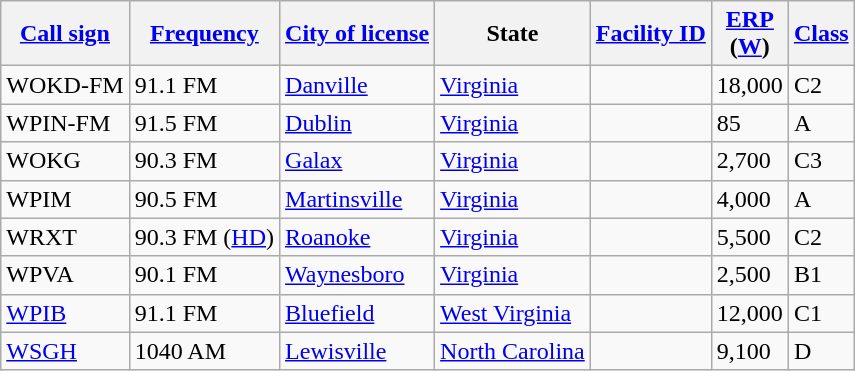<table class="wikitable sortable">
<tr>
<th><a href='#'>Call sign</a></th>
<th data-sort-type="number"><a href='#'>Frequency</a></th>
<th><a href='#'>City of license</a></th>
<th>State</th>
<th data-sort-type="number"><a href='#'>Facility ID</a></th>
<th data-sort-type="number"><a href='#'>ERP</a><br>(<a href='#'>W</a>)</th>
<th><a href='#'>Class</a></th>
</tr>
<tr>
<td>WOKD-FM</td>
<td>91.1 FM</td>
<td><a href='#'>Danville</a></td>
<td><a href='#'>Virginia</a></td>
<td></td>
<td>18,000</td>
<td>C2</td>
</tr>
<tr>
<td>WPIN-FM</td>
<td>91.5 FM</td>
<td><a href='#'>Dublin</a></td>
<td><a href='#'>Virginia</a></td>
<td></td>
<td>85</td>
<td>A</td>
</tr>
<tr>
<td>WOKG</td>
<td>90.3 FM</td>
<td><a href='#'>Galax</a></td>
<td><a href='#'>Virginia</a></td>
<td></td>
<td>2,700</td>
<td>C3</td>
</tr>
<tr>
<td>WPIM</td>
<td>90.5 FM</td>
<td><a href='#'>Martinsville</a></td>
<td><a href='#'>Virginia</a></td>
<td></td>
<td>4,000</td>
<td>A</td>
</tr>
<tr>
<td>WRXT</td>
<td>90.3 FM (<a href='#'>HD</a>)</td>
<td><a href='#'>Roanoke</a></td>
<td><a href='#'>Virginia</a></td>
<td></td>
<td>5,500</td>
<td>C2</td>
</tr>
<tr>
<td>WPVA</td>
<td>90.1 FM</td>
<td><a href='#'>Waynesboro</a></td>
<td><a href='#'>Virginia</a></td>
<td></td>
<td>2,500</td>
<td>B1</td>
</tr>
<tr>
<td><a href='#'>WPIB</a></td>
<td>91.1 FM</td>
<td><a href='#'>Bluefield</a></td>
<td><a href='#'>West Virginia</a></td>
<td></td>
<td>12,000</td>
<td>C1</td>
</tr>
<tr>
<td><a href='#'>WSGH</a></td>
<td>1040 AM</td>
<td><a href='#'>Lewisville</a></td>
<td><a href='#'>North Carolina</a></td>
<td></td>
<td>9,100</td>
<td>D</td>
</tr>
</table>
